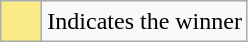<table class="wikitable">
<tr>
<td style="background:#FAEB86; height:20px; width:20px"></td>
<td>Indicates the winner</td>
</tr>
</table>
